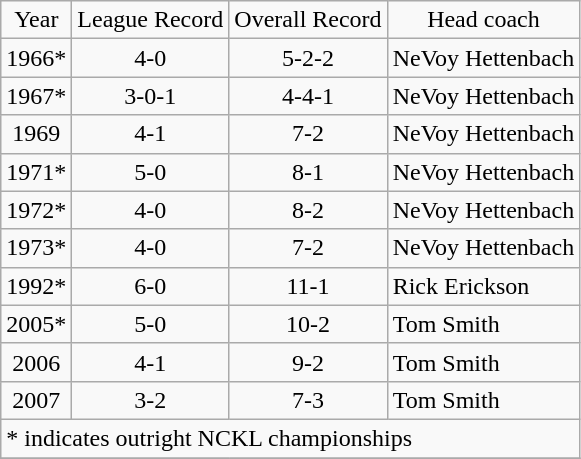<table class="wikitable">
<tr>
<td align="center">Year</td>
<td align="center">League Record</td>
<td align="center">Overall Record</td>
<td align="center">Head coach</td>
</tr>
<tr>
<td align="center">1966*</td>
<td align="center">4-0</td>
<td align="center">5-2-2</td>
<td align="left">NeVoy Hettenbach</td>
</tr>
<tr>
<td align="center">1967*</td>
<td align="center">3-0-1</td>
<td align="center">4-4-1</td>
<td align="left">NeVoy Hettenbach</td>
</tr>
<tr>
<td align="center">1969</td>
<td align="center">4-1</td>
<td align="center">7-2</td>
<td align="left">NeVoy Hettenbach</td>
</tr>
<tr>
<td align="center">1971*</td>
<td align="center">5-0</td>
<td align="center">8-1</td>
<td align="left">NeVoy Hettenbach</td>
</tr>
<tr>
<td align="center">1972*</td>
<td align="center">4-0</td>
<td align="center">8-2</td>
<td align="left">NeVoy Hettenbach</td>
</tr>
<tr>
<td align="center">1973*</td>
<td align="center">4-0</td>
<td align="center">7-2</td>
<td align="left">NeVoy Hettenbach</td>
</tr>
<tr>
<td align="center">1992*</td>
<td align="center">6-0</td>
<td align="center">11-1</td>
<td align="left">Rick Erickson</td>
</tr>
<tr>
<td align="center">2005*</td>
<td align="center">5-0</td>
<td align="center">10-2</td>
<td align="left">Tom Smith</td>
</tr>
<tr>
<td align="center">2006</td>
<td align="center">4-1</td>
<td align="center">9-2</td>
<td align="left">Tom Smith</td>
</tr>
<tr>
<td align="center">2007</td>
<td align="center">3-2</td>
<td align="center">7-3</td>
<td align="left">Tom Smith</td>
</tr>
<tr>
<td colspan="4" align="left">* indicates outright NCKL championships</td>
</tr>
<tr>
</tr>
</table>
